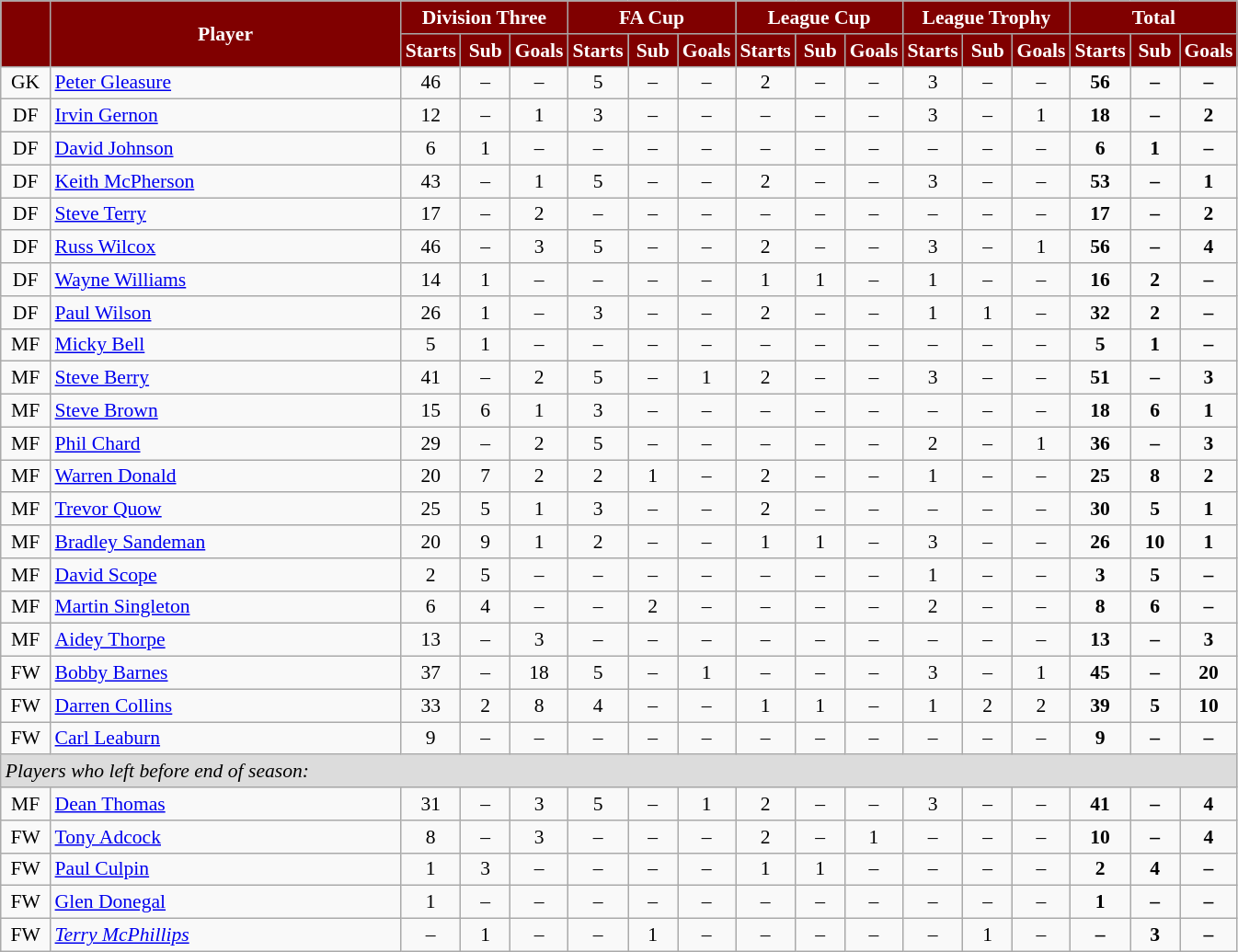<table class="wikitable"  style="text-align:center; font-size:90%; width:71%;">
<tr>
<th rowspan="2" style="background:maroon; color:white;  width: 4%"></th>
<th rowspan="2" style="background:maroon; color:white; ">Player</th>
<th colspan="3" style="background:maroon; color:white; ">Division Three</th>
<th colspan="3" style="background:maroon; color:white; ">FA Cup</th>
<th colspan="3" style="background:maroon; color:white; ">League Cup</th>
<th colspan="3" style="background:maroon; color:white; ">League Trophy</th>
<th colspan="3" style="background:maroon; color:white; ">Total</th>
</tr>
<tr>
<th style="background:maroon; color:white;  width: 4%;">Starts</th>
<th style="background:maroon; color:white;  width: 4%;">Sub</th>
<th style="background:maroon; color:white;  width: 4%;">Goals</th>
<th style="background:maroon; color:white;  width: 4%;">Starts</th>
<th style="background:maroon; color:white;  width: 4%;">Sub</th>
<th style="background:maroon; color:white;  width: 4%;">Goals</th>
<th style="background:maroon; color:white;  width: 4%;">Starts</th>
<th style="background:maroon; color:white;  width: 4%;">Sub</th>
<th style="background:maroon; color:white;  width: 4%;">Goals</th>
<th style="background:maroon; color:white;  width: 4%;">Starts</th>
<th style="background:maroon; color:white;  width: 4%;">Sub</th>
<th style="background:maroon; color:white;  width: 4%;">Goals</th>
<th style="background:maroon; color:white;  width: 4%;">Starts</th>
<th style="background:maroon; color:white;  width: 4%;">Sub</th>
<th style="background:maroon; color:white;  width: 4%;">Goals</th>
</tr>
<tr>
<td>GK</td>
<td style="text-align:left;"><a href='#'>Peter Gleasure</a></td>
<td>46</td>
<td>–</td>
<td>–</td>
<td>5</td>
<td>–</td>
<td>–</td>
<td>2</td>
<td>–</td>
<td>–</td>
<td>3</td>
<td>–</td>
<td>–</td>
<td><strong>56</strong></td>
<td><strong>–</strong></td>
<td><strong>–</strong></td>
</tr>
<tr>
<td>DF</td>
<td style="text-align:left;"><a href='#'>Irvin Gernon</a></td>
<td>12</td>
<td>–</td>
<td>1</td>
<td>3</td>
<td>–</td>
<td>–</td>
<td>–</td>
<td>–</td>
<td>–</td>
<td>3</td>
<td>–</td>
<td>1</td>
<td><strong>18</strong></td>
<td><strong>–</strong></td>
<td><strong>2</strong></td>
</tr>
<tr>
<td>DF</td>
<td style="text-align:left;"><a href='#'>David Johnson</a></td>
<td>6</td>
<td>1</td>
<td>–</td>
<td>–</td>
<td>–</td>
<td>–</td>
<td>–</td>
<td>–</td>
<td>–</td>
<td>–</td>
<td>–</td>
<td>–</td>
<td><strong>6</strong></td>
<td><strong>1</strong></td>
<td><strong>–</strong></td>
</tr>
<tr>
<td>DF</td>
<td style="text-align:left;"><a href='#'>Keith McPherson</a></td>
<td>43</td>
<td>–</td>
<td>1</td>
<td>5</td>
<td>–</td>
<td>–</td>
<td>2</td>
<td>–</td>
<td>–</td>
<td>3</td>
<td>–</td>
<td>–</td>
<td><strong>53</strong></td>
<td><strong>–</strong></td>
<td><strong>1</strong></td>
</tr>
<tr>
<td>DF</td>
<td style="text-align:left;"><a href='#'>Steve Terry</a></td>
<td>17</td>
<td>–</td>
<td>2</td>
<td>–</td>
<td>–</td>
<td>–</td>
<td>–</td>
<td>–</td>
<td>–</td>
<td>–</td>
<td>–</td>
<td>–</td>
<td><strong>17</strong></td>
<td><strong>–</strong></td>
<td><strong>2</strong></td>
</tr>
<tr>
<td>DF</td>
<td style="text-align:left;"><a href='#'>Russ Wilcox</a></td>
<td>46</td>
<td>–</td>
<td>3</td>
<td>5</td>
<td>–</td>
<td>–</td>
<td>2</td>
<td>–</td>
<td>–</td>
<td>3</td>
<td>–</td>
<td>1</td>
<td><strong>56</strong></td>
<td><strong>–</strong></td>
<td><strong>4</strong></td>
</tr>
<tr>
<td>DF</td>
<td style="text-align:left;"><a href='#'>Wayne Williams</a></td>
<td>14</td>
<td>1</td>
<td>–</td>
<td>–</td>
<td>–</td>
<td>–</td>
<td>1</td>
<td>1</td>
<td>–</td>
<td>1</td>
<td>–</td>
<td>–</td>
<td><strong>16</strong></td>
<td><strong>2</strong></td>
<td><strong>–</strong></td>
</tr>
<tr>
<td>DF</td>
<td style="text-align:left;"><a href='#'>Paul Wilson</a></td>
<td>26</td>
<td>1</td>
<td>–</td>
<td>3</td>
<td>–</td>
<td>–</td>
<td>2</td>
<td>–</td>
<td>–</td>
<td>1</td>
<td>1</td>
<td>–</td>
<td><strong>32</strong></td>
<td><strong>2</strong></td>
<td><strong>–</strong></td>
</tr>
<tr>
<td>MF</td>
<td style="text-align:left;"><a href='#'>Micky Bell</a></td>
<td>5</td>
<td>1</td>
<td>–</td>
<td>–</td>
<td>–</td>
<td>–</td>
<td>–</td>
<td>–</td>
<td>–</td>
<td>–</td>
<td>–</td>
<td>–</td>
<td><strong>5</strong></td>
<td><strong>1</strong></td>
<td><strong>–</strong></td>
</tr>
<tr>
<td>MF</td>
<td style="text-align:left;"><a href='#'>Steve Berry</a></td>
<td>41</td>
<td>–</td>
<td>2</td>
<td>5</td>
<td>–</td>
<td>1</td>
<td>2</td>
<td>–</td>
<td>–</td>
<td>3</td>
<td>–</td>
<td>–</td>
<td><strong>51</strong></td>
<td><strong>–</strong></td>
<td><strong>3</strong></td>
</tr>
<tr>
<td>MF</td>
<td style="text-align:left;"><a href='#'>Steve Brown</a></td>
<td>15</td>
<td>6</td>
<td>1</td>
<td>3</td>
<td>–</td>
<td>–</td>
<td>–</td>
<td>–</td>
<td>–</td>
<td>–</td>
<td>–</td>
<td>–</td>
<td><strong>18</strong></td>
<td><strong>6</strong></td>
<td><strong>1</strong></td>
</tr>
<tr>
<td>MF</td>
<td style="text-align:left;"><a href='#'>Phil Chard</a></td>
<td>29</td>
<td>–</td>
<td>2</td>
<td>5</td>
<td>–</td>
<td>–</td>
<td>–</td>
<td>–</td>
<td>–</td>
<td>2</td>
<td>–</td>
<td>1</td>
<td><strong>36</strong></td>
<td><strong>–</strong></td>
<td><strong>3</strong></td>
</tr>
<tr>
<td>MF</td>
<td style="text-align:left;"><a href='#'>Warren Donald</a></td>
<td>20</td>
<td>7</td>
<td>2</td>
<td>2</td>
<td>1</td>
<td>–</td>
<td>2</td>
<td>–</td>
<td>–</td>
<td>1</td>
<td>–</td>
<td>–</td>
<td><strong>25</strong></td>
<td><strong>8</strong></td>
<td><strong>2</strong></td>
</tr>
<tr>
<td>MF</td>
<td style="text-align:left;"><a href='#'>Trevor Quow</a></td>
<td>25</td>
<td>5</td>
<td>1</td>
<td>3</td>
<td>–</td>
<td>–</td>
<td>2</td>
<td>–</td>
<td>–</td>
<td>–</td>
<td>–</td>
<td>–</td>
<td><strong>30</strong></td>
<td><strong>5</strong></td>
<td><strong>1</strong></td>
</tr>
<tr>
<td>MF</td>
<td style="text-align:left;"><a href='#'>Bradley Sandeman</a></td>
<td>20</td>
<td>9</td>
<td>1</td>
<td>2</td>
<td>–</td>
<td>–</td>
<td>1</td>
<td>1</td>
<td>–</td>
<td>3</td>
<td>–</td>
<td>–</td>
<td><strong>26</strong></td>
<td><strong>10</strong></td>
<td><strong>1</strong></td>
</tr>
<tr>
<td>MF</td>
<td style="text-align:left;"><a href='#'>David Scope</a></td>
<td>2</td>
<td>5</td>
<td>–</td>
<td>–</td>
<td>–</td>
<td>–</td>
<td>–</td>
<td>–</td>
<td>–</td>
<td>1</td>
<td>–</td>
<td>–</td>
<td><strong>3</strong></td>
<td><strong>5</strong></td>
<td><strong>–</strong></td>
</tr>
<tr>
<td>MF</td>
<td style="text-align:left;"><a href='#'>Martin Singleton</a></td>
<td>6</td>
<td>4</td>
<td>–</td>
<td>–</td>
<td>2</td>
<td>–</td>
<td>–</td>
<td>–</td>
<td>–</td>
<td>2</td>
<td>–</td>
<td>–</td>
<td><strong>8</strong></td>
<td><strong>6</strong></td>
<td><strong>–</strong></td>
</tr>
<tr>
<td>MF</td>
<td style="text-align:left;"><a href='#'>Aidey Thorpe</a></td>
<td>13</td>
<td>–</td>
<td>3</td>
<td>–</td>
<td>–</td>
<td>–</td>
<td>–</td>
<td>–</td>
<td>–</td>
<td>–</td>
<td>–</td>
<td>–</td>
<td><strong>13</strong></td>
<td><strong>–</strong></td>
<td><strong>3</strong></td>
</tr>
<tr>
<td>FW</td>
<td style="text-align:left;"><a href='#'>Bobby Barnes</a></td>
<td>37</td>
<td>–</td>
<td>18</td>
<td>5</td>
<td>–</td>
<td>1</td>
<td>–</td>
<td>–</td>
<td>–</td>
<td>3</td>
<td>–</td>
<td>1</td>
<td><strong>45</strong></td>
<td><strong>–</strong></td>
<td><strong>20</strong></td>
</tr>
<tr>
<td>FW</td>
<td style="text-align:left;"><a href='#'>Darren Collins</a></td>
<td>33</td>
<td>2</td>
<td>8</td>
<td>4</td>
<td>–</td>
<td>–</td>
<td>1</td>
<td>1</td>
<td>–</td>
<td>1</td>
<td>2</td>
<td>2</td>
<td><strong>39</strong></td>
<td><strong>5</strong></td>
<td><strong>10</strong></td>
</tr>
<tr>
<td>FW</td>
<td style="text-align:left;"><a href='#'>Carl Leaburn</a></td>
<td>9</td>
<td>–</td>
<td>–</td>
<td>–</td>
<td>–</td>
<td>–</td>
<td>–</td>
<td>–</td>
<td>–</td>
<td>–</td>
<td>–</td>
<td>–</td>
<td><strong>9</strong></td>
<td><strong>–</strong></td>
<td><strong>–</strong></td>
</tr>
<tr>
<td colspan="20" style="background:#dcdcdc; text-align:left;"><em>Players who left before end of season:</em></td>
</tr>
<tr>
<td>MF</td>
<td style="text-align:left;"><a href='#'>Dean Thomas</a></td>
<td>31</td>
<td>–</td>
<td>3</td>
<td>5</td>
<td>–</td>
<td>1</td>
<td>2</td>
<td>–</td>
<td>–</td>
<td>3</td>
<td>–</td>
<td>–</td>
<td><strong>41</strong></td>
<td><strong>–</strong></td>
<td><strong>4</strong></td>
</tr>
<tr>
<td>FW</td>
<td style="text-align:left;"><a href='#'>Tony Adcock</a></td>
<td>8</td>
<td>–</td>
<td>3</td>
<td>–</td>
<td>–</td>
<td>–</td>
<td>2</td>
<td>–</td>
<td>1</td>
<td>–</td>
<td>–</td>
<td>–</td>
<td><strong>10</strong></td>
<td><strong>–</strong></td>
<td><strong>4</strong></td>
</tr>
<tr>
<td>FW</td>
<td style="text-align:left;"><a href='#'>Paul Culpin</a></td>
<td>1</td>
<td>3</td>
<td>–</td>
<td>–</td>
<td>–</td>
<td>–</td>
<td>1</td>
<td>1</td>
<td>–</td>
<td>–</td>
<td>–</td>
<td>–</td>
<td><strong>2</strong></td>
<td><strong>4</strong></td>
<td><strong>–</strong></td>
</tr>
<tr>
<td>FW</td>
<td style="text-align:left;"><a href='#'>Glen Donegal</a></td>
<td>1</td>
<td>–</td>
<td>–</td>
<td>–</td>
<td>–</td>
<td>–</td>
<td>–</td>
<td>–</td>
<td>–</td>
<td>–</td>
<td>–</td>
<td>–</td>
<td><strong>1</strong></td>
<td><strong>–</strong></td>
<td><strong>–</strong></td>
</tr>
<tr>
<td>FW</td>
<td style="text-align:left;"><em><a href='#'>Terry McPhillips</a></em></td>
<td>–</td>
<td>1</td>
<td>–</td>
<td>–</td>
<td>1</td>
<td>–</td>
<td>–</td>
<td>–</td>
<td>–</td>
<td>–</td>
<td>1</td>
<td>–</td>
<td><strong>–</strong></td>
<td><strong>3</strong></td>
<td><strong>–</strong></td>
</tr>
</table>
